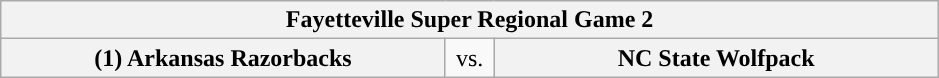<table class="wikitable">
<tr>
<th style="width: 604px;" colspan=3>Fayetteville Super Regional Game 2</th>
</tr>
<tr>
<th style="width: 289px; ">(1) Arkansas Razorbacks</th>
<td style="width: 25px; text-align:center">vs.</td>
<th style="width: 289px; ">NC State Wolfpack</th>
</tr>
</table>
